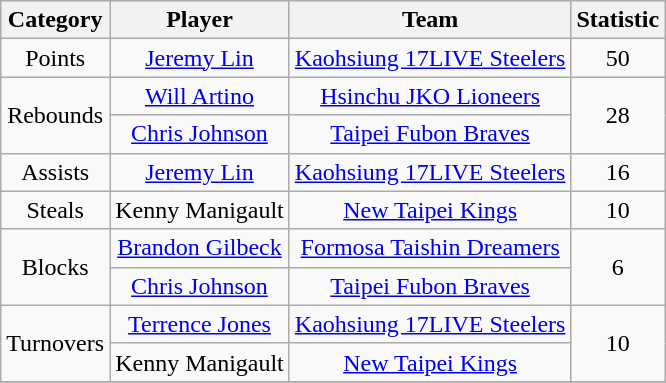<table class="wikitable" style="text-align:center;">
<tr>
<th>Category</th>
<th>Player</th>
<th>Team</th>
<th>Statistic</th>
</tr>
<tr>
<td>Points</td>
<td><a href='#'>Jeremy Lin</a></td>
<td><a href='#'>Kaohsiung 17LIVE Steelers</a></td>
<td>50</td>
</tr>
<tr>
<td rowspan=2>Rebounds</td>
<td><a href='#'>Will Artino</a></td>
<td><a href='#'>Hsinchu JKO Lioneers</a></td>
<td rowspan=2>28</td>
</tr>
<tr>
<td><a href='#'>Chris Johnson</a></td>
<td><a href='#'>Taipei Fubon Braves</a></td>
</tr>
<tr>
<td>Assists</td>
<td><a href='#'>Jeremy Lin</a></td>
<td><a href='#'>Kaohsiung 17LIVE Steelers</a></td>
<td>16</td>
</tr>
<tr>
<td>Steals</td>
<td>Kenny Manigault</td>
<td><a href='#'>New Taipei Kings</a></td>
<td>10</td>
</tr>
<tr>
<td rowspan=2>Blocks</td>
<td><a href='#'>Brandon Gilbeck</a></td>
<td><a href='#'>Formosa Taishin Dreamers</a></td>
<td rowspan=2>6</td>
</tr>
<tr>
<td><a href='#'>Chris Johnson</a></td>
<td><a href='#'>Taipei Fubon Braves</a></td>
</tr>
<tr>
<td rowspan=2>Turnovers</td>
<td><a href='#'>Terrence Jones</a></td>
<td><a href='#'>Kaohsiung 17LIVE Steelers</a></td>
<td rowspan=2>10</td>
</tr>
<tr>
<td>Kenny Manigault</td>
<td><a href='#'>New Taipei Kings</a></td>
</tr>
<tr>
</tr>
</table>
